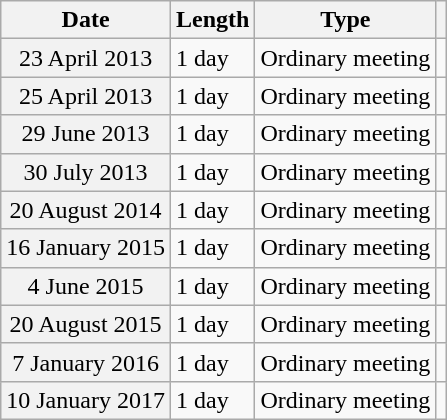<table class="wikitable sortable plainrowheaders">
<tr>
<th scope="col">Date</th>
<th scope="col">Length</th>
<th scope="col">Type</th>
<th scope="col" class="unsortable"></th>
</tr>
<tr>
<th scope="row" style="font-weight:normal;">23 April 2013</th>
<td>1 day</td>
<td>Ordinary meeting</td>
<td align="center"></td>
</tr>
<tr>
<th scope="row" style="font-weight:normal;">25 April 2013</th>
<td>1 day</td>
<td>Ordinary meeting</td>
<td align="center"></td>
</tr>
<tr>
<th scope="row" style="font-weight:normal;">29 June 2013</th>
<td>1 day</td>
<td>Ordinary meeting</td>
<td align="center"></td>
</tr>
<tr>
<th scope="row" style="font-weight:normal;">30 July 2013</th>
<td>1 day</td>
<td>Ordinary meeting</td>
<td align="center"></td>
</tr>
<tr>
<th scope="row" style="font-weight:normal;">20 August 2014</th>
<td>1 day</td>
<td>Ordinary meeting</td>
<td align="center"></td>
</tr>
<tr>
<th scope="row" style="font-weight:normal;">16 January 2015</th>
<td>1 day</td>
<td>Ordinary meeting</td>
<td align="center"></td>
</tr>
<tr>
<th scope="row" style="font-weight:normal;">4 June 2015</th>
<td>1 day</td>
<td>Ordinary meeting</td>
<td align="center"></td>
</tr>
<tr>
<th scope="row" style="font-weight:normal;">20 August 2015</th>
<td>1 day</td>
<td>Ordinary meeting</td>
<td align="center"></td>
</tr>
<tr>
<th scope="row" style="font-weight:normal;">7 January 2016</th>
<td>1 day</td>
<td>Ordinary meeting</td>
<td align="center"></td>
</tr>
<tr>
<th scope="row" style="font-weight:normal;">10 January 2017</th>
<td>1 day</td>
<td>Ordinary meeting</td>
<td align="center"></td>
</tr>
</table>
